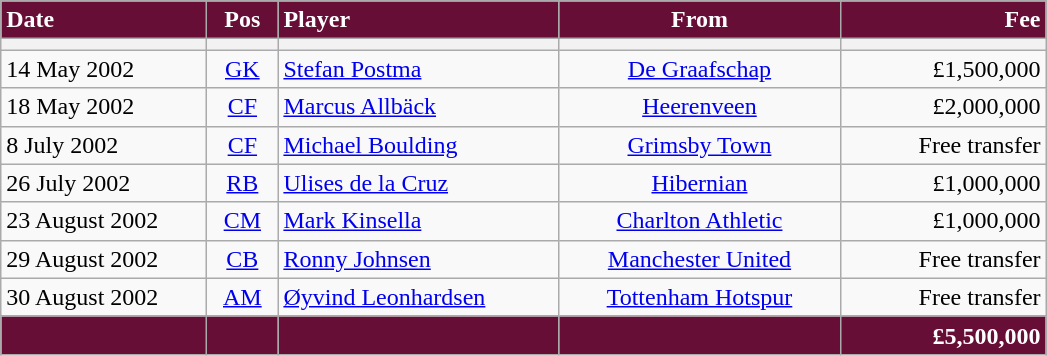<table class="wikitable">
<tr>
<th style="background:#670E36; color:#ffffff; text-align:left; width:130px">Date</th>
<th style="background:#670E36; color:#ffffff; text-align:center; width:40px">Pos</th>
<th style="background:#670E36; color:#ffffff; text-align:left; width:180px">Player</th>
<th style="background:#670E36; color:#ffffff; text-align:center; width:180px">From</th>
<th style="background:#670E36; color:#ffffff; text-align:right; width:130px">Fee</th>
</tr>
<tr>
<th></th>
<th></th>
<th></th>
<th></th>
<th></th>
</tr>
<tr>
<td>14 May 2002</td>
<td style="text-align:center;"><a href='#'>GK</a></td>
<td> <a href='#'>Stefan Postma</a></td>
<td style="text-align:center;"> <a href='#'>De Graafschap</a></td>
<td style="text-align:right;">£1,500,000</td>
</tr>
<tr>
<td>18 May 2002</td>
<td style="text-align:center;"><a href='#'>CF</a></td>
<td> <a href='#'>Marcus Allbäck</a></td>
<td style="text-align:center;"> <a href='#'>Heerenveen</a></td>
<td style="text-align:right;">£2,000,000</td>
</tr>
<tr>
<td>8 July 2002</td>
<td style="text-align:center;"><a href='#'>CF</a></td>
<td><a href='#'>Michael Boulding</a></td>
<td style="text-align:center;"><a href='#'>Grimsby Town</a></td>
<td style="text-align:right;">Free transfer</td>
</tr>
<tr>
<td>26 July 2002</td>
<td style="text-align:center;"><a href='#'>RB</a></td>
<td> <a href='#'>Ulises de la Cruz</a></td>
<td style="text-align:center;"> <a href='#'>Hibernian</a></td>
<td style="text-align:right;">£1,000,000</td>
</tr>
<tr>
<td>23 August 2002</td>
<td style="text-align:center;"><a href='#'>CM</a></td>
<td> <a href='#'>Mark Kinsella</a></td>
<td style="text-align:center;"><a href='#'>Charlton Athletic</a></td>
<td style="text-align:right;">£1,000,000</td>
</tr>
<tr>
<td>29 August 2002</td>
<td style="text-align:center;"><a href='#'>CB</a></td>
<td> <a href='#'>Ronny Johnsen</a></td>
<td style="text-align:center;"><a href='#'>Manchester United</a></td>
<td style="text-align:right;">Free transfer</td>
</tr>
<tr>
<td>30 August 2002</td>
<td style="text-align:center;"><a href='#'>AM</a></td>
<td> <a href='#'>Øyvind Leonhardsen</a></td>
<td style="text-align:center;"><a href='#'>Tottenham Hotspur</a></td>
<td style="text-align:right;">Free transfer</td>
</tr>
<tr>
<th style="background:#670E36;"></th>
<th style="background:#670E36;"></th>
<th style="background:#670E36;"></th>
<th style="background:#670E36;"></th>
<th style="background:#670E36; color:#ffffff; text-align:right;"><strong>£5,500,000</strong></th>
</tr>
</table>
